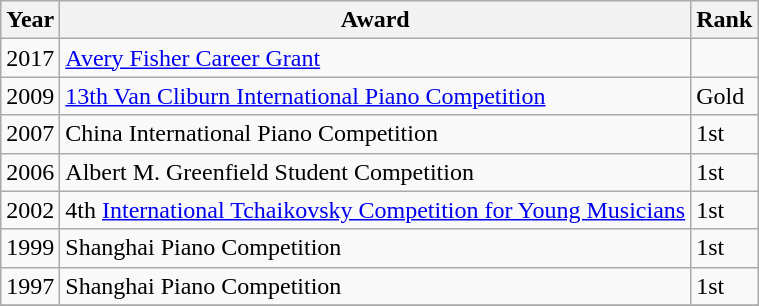<table class="wikitable">
<tr>
<th>Year</th>
<th>Award</th>
<th>Rank</th>
</tr>
<tr>
<td>2017</td>
<td><a href='#'>Avery Fisher Career Grant</a></td>
<td></td>
</tr>
<tr>
<td>2009</td>
<td><a href='#'>13th Van Cliburn International Piano Competition</a></td>
<td>Gold</td>
</tr>
<tr>
<td>2007</td>
<td>China International Piano Competition</td>
<td>1st</td>
</tr>
<tr>
<td>2006</td>
<td>Albert M. Greenfield Student Competition</td>
<td>1st</td>
</tr>
<tr>
<td>2002</td>
<td>4th <a href='#'>International Tchaikovsky Competition for Young Musicians</a></td>
<td>1st</td>
</tr>
<tr>
<td>1999</td>
<td>Shanghai Piano Competition</td>
<td>1st</td>
</tr>
<tr>
<td>1997</td>
<td>Shanghai Piano Competition</td>
<td>1st</td>
</tr>
<tr>
</tr>
</table>
